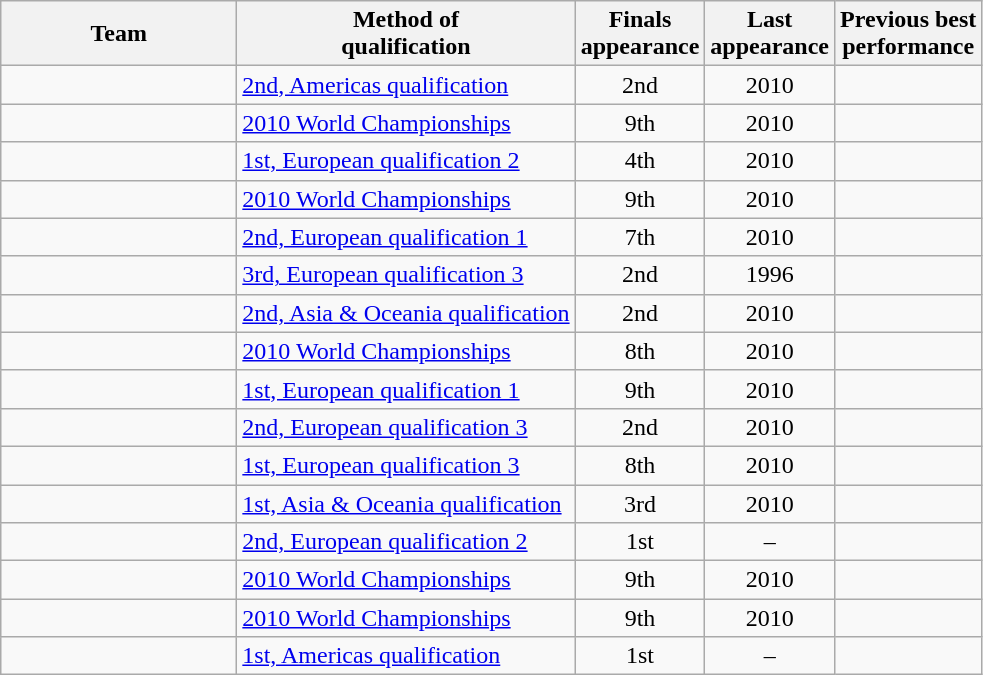<table class="wikitable sortable" style="text-align: center;">
<tr>
<th style="width:150px;">Team</th>
<th>Method of<br>qualification</th>
<th>Finals<br>appearance</th>
<th>Last<br>appearance</th>
<th>Previous best<br>performance</th>
</tr>
<tr>
<td align="left"></td>
<td align="left"><a href='#'>2nd, Americas qualification</a></td>
<td>2nd</td>
<td>2010</td>
<td align="left"></td>
</tr>
<tr>
<td align="left"></td>
<td align="left"><a href='#'>2010 World Championships</a></td>
<td>9th</td>
<td>2010</td>
<td align="left"></td>
</tr>
<tr>
<td align="left"></td>
<td align="left"><a href='#'>1st, European qualification 2</a></td>
<td>4th</td>
<td>2010</td>
<td align="left"></td>
</tr>
<tr>
<td align="left"></td>
<td align="left"><a href='#'>2010 World Championships</a></td>
<td>9th</td>
<td>2010</td>
<td align="left"></td>
</tr>
<tr>
<td align="left"></td>
<td align="left"><a href='#'>2nd, European qualification 1</a></td>
<td>7th</td>
<td>2010</td>
<td align="left"></td>
</tr>
<tr>
<td align="left"></td>
<td align="left"><a href='#'>3rd, European qualification 3</a></td>
<td>2nd</td>
<td>1996</td>
<td align="left"></td>
</tr>
<tr>
<td align="left"></td>
<td align="left"><a href='#'>2nd, Asia & Oceania qualification</a></td>
<td>2nd</td>
<td>2010</td>
<td align="left"></td>
</tr>
<tr>
<td align="left"></td>
<td align="left"><a href='#'>2010 World Championships</a></td>
<td>8th</td>
<td>2010</td>
<td align="left"></td>
</tr>
<tr>
<td align="left"></td>
<td align="left"><a href='#'>1st, European qualification 1</a></td>
<td>9th</td>
<td>2010</td>
<td align="left"></td>
</tr>
<tr>
<td align="left"></td>
<td align="left"><a href='#'>2nd, European qualification 3</a></td>
<td>2nd</td>
<td>2010</td>
<td align="left"></td>
</tr>
<tr>
<td align="left"></td>
<td align="left"><a href='#'>1st, European qualification 3</a></td>
<td>8th</td>
<td>2010</td>
<td align="left"></td>
</tr>
<tr>
<td align="left"></td>
<td align="left"><a href='#'>1st, Asia & Oceania qualification</a></td>
<td>3rd</td>
<td>2010</td>
<td align="left"></td>
</tr>
<tr>
<td align="left"></td>
<td align="left"><a href='#'>2nd, European qualification 2</a></td>
<td>1st</td>
<td>–</td>
<td align="left"></td>
</tr>
<tr>
<td align="left"></td>
<td align="left"><a href='#'>2010 World Championships</a></td>
<td>9th</td>
<td>2010</td>
<td align="left"></td>
</tr>
<tr>
<td align="left"></td>
<td align="left"><a href='#'>2010 World Championships</a></td>
<td>9th</td>
<td>2010</td>
<td align="left"></td>
</tr>
<tr>
<td align="left"></td>
<td align="left"><a href='#'>1st, Americas qualification</a></td>
<td>1st</td>
<td>–</td>
<td align="left"></td>
</tr>
</table>
